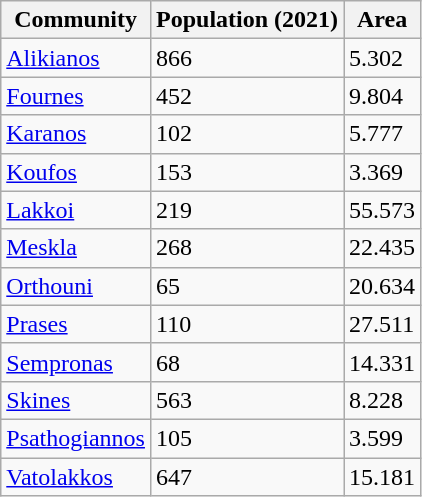<table class="wikitable sortable">
<tr>
<th>Community</th>
<th>Population (2021)</th>
<th>Area</th>
</tr>
<tr>
<td><a href='#'>Alikianos</a></td>
<td>866</td>
<td>5.302</td>
</tr>
<tr>
<td><a href='#'>Fournes</a></td>
<td>452</td>
<td>9.804</td>
</tr>
<tr>
<td><a href='#'>Karanos</a></td>
<td>102</td>
<td>5.777</td>
</tr>
<tr>
<td><a href='#'>Koufos</a></td>
<td>153</td>
<td>3.369</td>
</tr>
<tr>
<td><a href='#'>Lakkoi</a></td>
<td>219</td>
<td>55.573</td>
</tr>
<tr>
<td><a href='#'>Meskla</a></td>
<td>268</td>
<td>22.435</td>
</tr>
<tr>
<td><a href='#'>Orthouni</a></td>
<td>65</td>
<td>20.634</td>
</tr>
<tr>
<td><a href='#'>Prases</a></td>
<td>110</td>
<td>27.511</td>
</tr>
<tr>
<td><a href='#'>Sempronas</a></td>
<td>68</td>
<td>14.331</td>
</tr>
<tr>
<td><a href='#'>Skines</a></td>
<td>563</td>
<td>8.228</td>
</tr>
<tr>
<td><a href='#'>Psathogiannos</a></td>
<td>105</td>
<td>3.599</td>
</tr>
<tr>
<td><a href='#'>Vatolakkos</a></td>
<td>647</td>
<td>15.181</td>
</tr>
</table>
